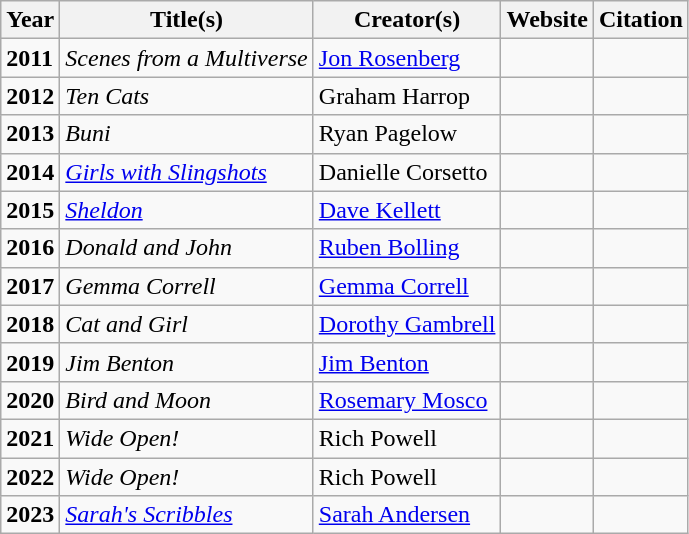<table class="wikitable" border="1">
<tr>
<th>Year</th>
<th>Title(s)</th>
<th>Creator(s)</th>
<th>Website</th>
<th>Citation</th>
</tr>
<tr>
<td><strong>2011</strong></td>
<td><em>Scenes from a Multiverse</em></td>
<td><a href='#'>Jon Rosenberg</a></td>
<td></td>
<td></td>
</tr>
<tr>
<td><strong>2012</strong></td>
<td><em>Ten Cats</em></td>
<td>Graham Harrop</td>
<td></td>
<td></td>
</tr>
<tr>
<td><strong>2013</strong></td>
<td><em>Buni</em></td>
<td>Ryan Pagelow</td>
<td></td>
<td></td>
</tr>
<tr>
<td><strong>2014</strong></td>
<td><em><a href='#'>Girls with Slingshots</a></em></td>
<td>Danielle Corsetto</td>
<td></td>
<td></td>
</tr>
<tr>
<td><strong>2015</strong></td>
<td><em><a href='#'>Sheldon</a></em></td>
<td><a href='#'>Dave Kellett</a></td>
<td></td>
<td></td>
</tr>
<tr>
<td><strong>2016</strong></td>
<td><em>Donald and John</em></td>
<td><a href='#'>Ruben Bolling</a></td>
<td></td>
<td></td>
</tr>
<tr>
<td><strong>2017</strong></td>
<td><em>Gemma Correll</em></td>
<td><a href='#'>Gemma Correll</a></td>
<td></td>
<td></td>
</tr>
<tr>
<td><strong>2018</strong></td>
<td><em>Cat and Girl</em></td>
<td><a href='#'>Dorothy Gambrell</a></td>
<td></td>
<td></td>
</tr>
<tr>
<td><strong>2019</strong></td>
<td><em>Jim Benton</em></td>
<td><a href='#'>Jim Benton</a></td>
<td></td>
<td></td>
</tr>
<tr>
<td><strong>2020</strong></td>
<td><em>Bird and Moon</em></td>
<td><a href='#'>Rosemary Mosco</a></td>
<td></td>
<td></td>
</tr>
<tr>
<td><strong>2021</strong></td>
<td><em>Wide Open!</em></td>
<td>Rich Powell</td>
<td></td>
<td></td>
</tr>
<tr>
<td><strong>2022</strong></td>
<td><em>Wide Open!</em></td>
<td>Rich Powell</td>
<td></td>
<td></td>
</tr>
<tr>
<td><strong>2023</strong></td>
<td><em><a href='#'>Sarah's Scribbles</a></em></td>
<td><a href='#'>Sarah Andersen</a></td>
<td></td>
<td></td>
</tr>
</table>
